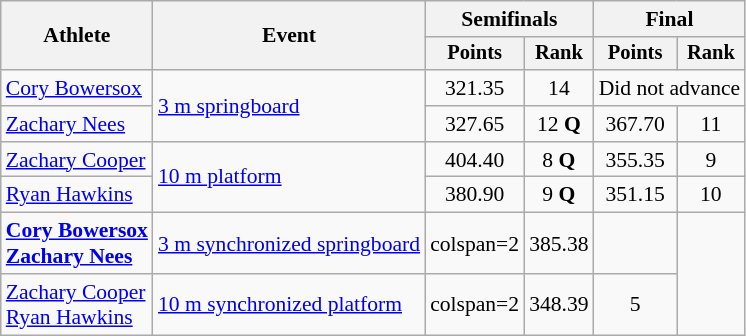<table class="wikitable" style="font-size:90%;">
<tr>
<th rowspan=2>Athlete</th>
<th rowspan=2>Event</th>
<th colspan=2>Semifinals</th>
<th colspan=2>Final</th>
</tr>
<tr style="font-size:95%">
<th>Points</th>
<th>Rank</th>
<th>Points</th>
<th>Rank</th>
</tr>
<tr align=center>
<td align=left><a href='#'>Cory Bowersox</a></td>
<td align=left rowspan=2><a href='#'>3 m springboard</a></td>
<td>321.35</td>
<td>14</td>
<td colspan=2>Did not advance</td>
</tr>
<tr align=center>
<td align=left><a href='#'>Zachary Nees</a></td>
<td>327.65</td>
<td>12 <strong>Q</strong></td>
<td>367.70</td>
<td>11</td>
</tr>
<tr align=center>
<td align=left><a href='#'>Zachary Cooper</a></td>
<td align=left rowspan=2><a href='#'>10 m platform</a></td>
<td>404.40</td>
<td>8 <strong>Q</strong></td>
<td>355.35</td>
<td>9</td>
</tr>
<tr align=center>
<td align=left><a href='#'>Ryan Hawkins</a></td>
<td>380.90</td>
<td>9 <strong>Q</strong></td>
<td>351.15</td>
<td>10</td>
</tr>
<tr align=center>
<td align=left><strong><a href='#'>Cory Bowersox</a><br><a href='#'>Zachary Nees</a></strong></td>
<td align=left><a href='#'>3 m synchronized springboard</a></td>
<td>colspan=2 </td>
<td>385.38</td>
<td></td>
</tr>
<tr align=center>
<td align=left><a href='#'>Zachary Cooper</a><br><a href='#'>Ryan Hawkins</a></td>
<td align=left><a href='#'>10 m synchronized platform</a></td>
<td>colspan=2 </td>
<td>348.39</td>
<td>5</td>
</tr>
</table>
